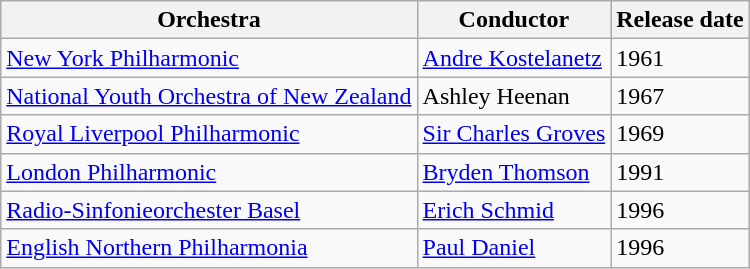<table class="wikitable plainrowheaders" style="text-align: left; margin-right: 0;">
<tr>
<th scope="col">Orchestra</th>
<th scope="col">Conductor</th>
<th scope="col">Release date</th>
</tr>
<tr>
<td><a href='#'>New York Philharmonic</a></td>
<td><a href='#'>Andre Kostelanetz</a></td>
<td>1961</td>
</tr>
<tr>
<td><a href='#'>National Youth Orchestra of New Zealand</a></td>
<td>Ashley Heenan</td>
<td>1967</td>
</tr>
<tr>
<td><a href='#'>Royal Liverpool Philharmonic</a></td>
<td><a href='#'>Sir Charles Groves</a></td>
<td>1969</td>
</tr>
<tr>
<td><a href='#'>London Philharmonic</a></td>
<td><a href='#'>Bryden Thomson</a></td>
<td>1991</td>
</tr>
<tr>
<td><a href='#'>Radio-Sinfonieorchester Basel</a></td>
<td><a href='#'>Erich Schmid</a></td>
<td>1996</td>
</tr>
<tr>
<td><a href='#'>English Northern Philharmonia</a></td>
<td><a href='#'>Paul Daniel</a></td>
<td>1996</td>
</tr>
</table>
